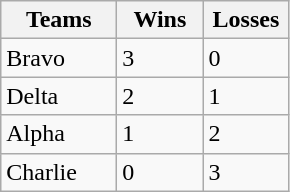<table class="wikitable">
<tr>
<th width="70px">Teams</th>
<th width="50px">Wins</th>
<th width="50px">Losses</th>
</tr>
<tr>
<td>Bravo</td>
<td>3</td>
<td>0</td>
</tr>
<tr>
<td>Delta</td>
<td>2</td>
<td>1</td>
</tr>
<tr>
<td>Alpha</td>
<td>1</td>
<td>2</td>
</tr>
<tr>
<td>Charlie</td>
<td>0</td>
<td>3</td>
</tr>
</table>
